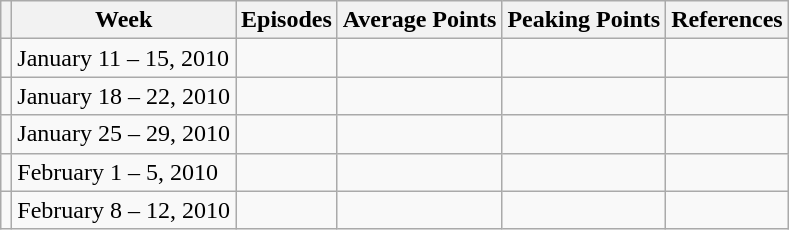<table class="wikitable">
<tr>
<th></th>
<th>Week</th>
<th>Episodes</th>
<th>Average Points</th>
<th>Peaking Points</th>
<th>References</th>
</tr>
<tr>
<td></td>
<td>January 11 – 15, 2010</td>
<td></td>
<td></td>
<td></td>
<td></td>
</tr>
<tr>
<td></td>
<td>January 18 – 22, 2010</td>
<td></td>
<td></td>
<td></td>
<td></td>
</tr>
<tr>
<td></td>
<td>January 25 – 29, 2010</td>
<td></td>
<td></td>
<td></td>
<td></td>
</tr>
<tr>
<td></td>
<td>February 1 – 5, 2010</td>
<td></td>
<td></td>
<td></td>
<td></td>
</tr>
<tr>
<td></td>
<td>February 8 – 12, 2010</td>
<td></td>
<td></td>
<td></td>
<td></td>
</tr>
</table>
